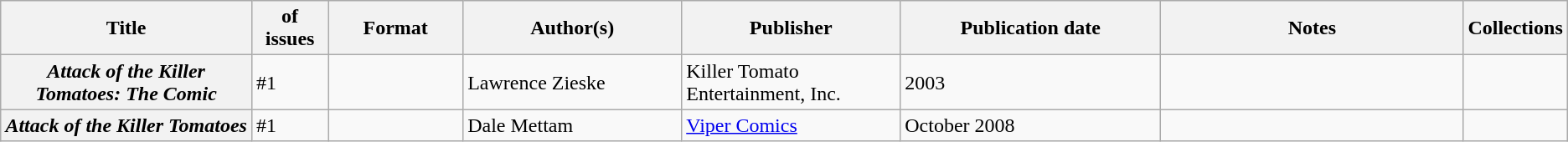<table class="wikitable">
<tr>
<th>Title</th>
<th style="width:40pt"> of issues</th>
<th style="width:75pt">Format</th>
<th style="width:125pt">Author(s)</th>
<th style="width:125pt">Publisher</th>
<th style="width:150pt">Publication date</th>
<th style="width:175pt">Notes</th>
<th>Collections</th>
</tr>
<tr>
<th><em>Attack of the Killer Tomatoes: The Comic</em></th>
<td>#1</td>
<td></td>
<td>Lawrence Zieske</td>
<td>Killer Tomato Entertainment, Inc.</td>
<td>2003</td>
<td></td>
<td></td>
</tr>
<tr>
<th><em>Attack of the Killer Tomatoes</em></th>
<td>#1</td>
<td></td>
<td>Dale Mettam</td>
<td><a href='#'>Viper Comics</a></td>
<td>October 2008</td>
<td></td>
<td></td>
</tr>
</table>
